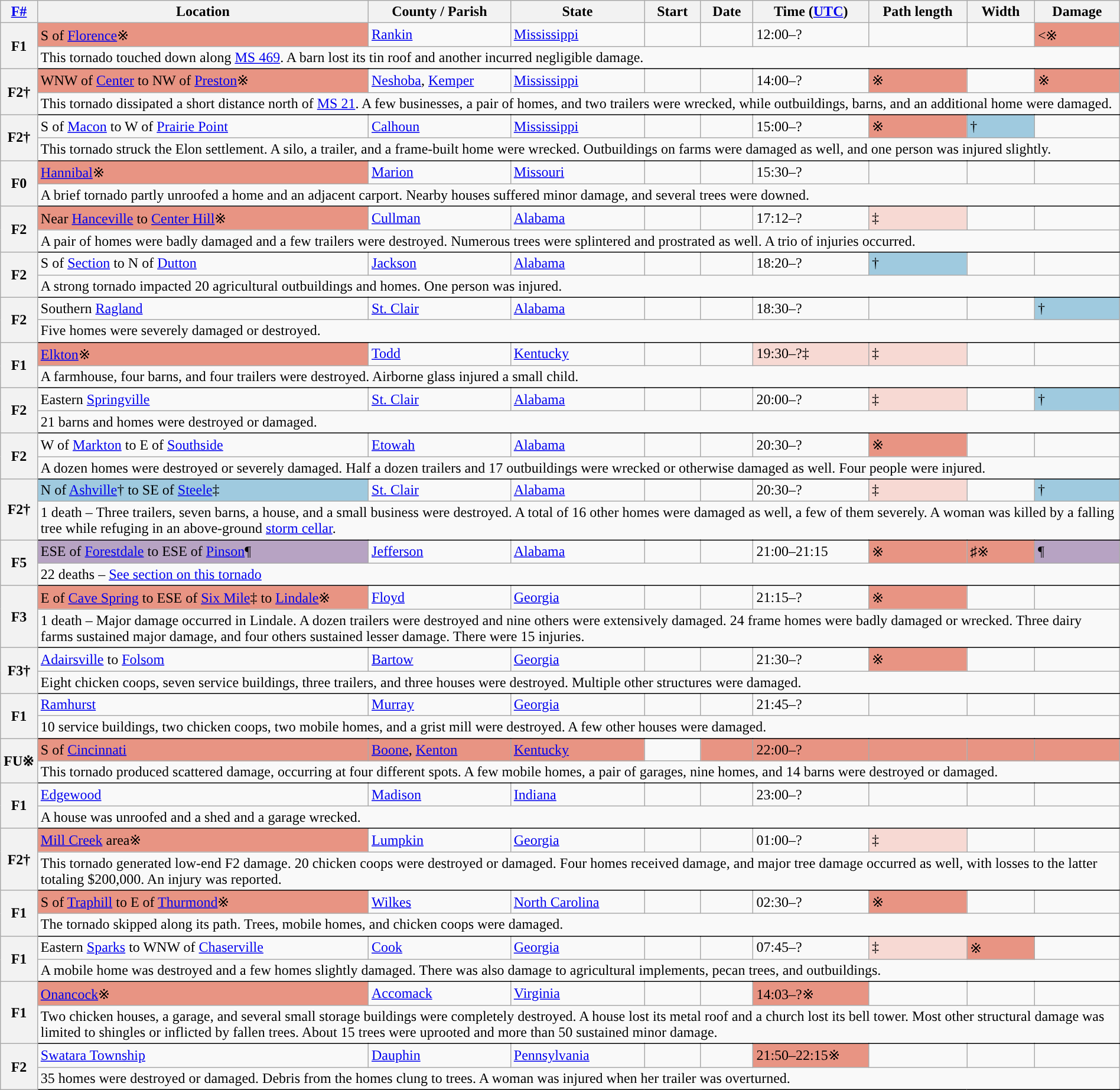<table class="wikitable sortable" style="width:100%;">
<tr>
<th scope="col"  style="width:2%; text-align:center;"><a href='#'>F#</a></th>
<th scope="col" text-align:center;" class="unsortable">Location</th>
<th scope="col" text-align:center;" class="unsortable">County / Parish</th>
<th scope="col" text-align:center;">State</th>
<th scope="col" align="center">Start </th>
<th scope="col" align="center">Date</th>
<th scope="col" text-align:center;">Time (<a href='#'>UTC</a>)</th>
<th scope="col" text-align:center;">Path length</th>
<th scope="col" text-align:center;">Width</th>
<th scope="col" text-align:center;">Damage</th>
</tr>
<tr>
<th scope="row" rowspan="2" style="background-color:#">F1</th>
<td bgcolor=#E89483>S of <a href='#'>Florence</a>※</td>
<td><a href='#'>Rankin</a></td>
<td><a href='#'>Mississippi</a></td>
<td></td>
<td></td>
<td>12:00–?</td>
<td></td>
<td></td>
<td bgcolor=#E89483><※</td>
</tr>
<tr class="expand-child">
<td colspan="9" style=" border-bottom: 1px solid black;">This tornado touched down along <a href='#'>MS 469</a>. A barn lost its tin roof and another incurred negligible damage.</td>
</tr>
<tr>
<th scope="row" rowspan="2" style="background-color:#">F2†</th>
<td bgcolor=#E89483>WNW of <a href='#'>Center</a> to NW of <a href='#'>Preston</a>※</td>
<td><a href='#'>Neshoba</a>, <a href='#'>Kemper</a></td>
<td><a href='#'>Mississippi</a></td>
<td></td>
<td></td>
<td>14:00–?</td>
<td bgcolor=#E89483>※</td>
<td></td>
<td bgcolor=#E89483>※</td>
</tr>
<tr class="expand-child">
<td colspan="9" style=" border-bottom: 1px solid black;">This tornado dissipated a short distance north of <a href='#'>MS 21</a>. A few businesses, a pair of homes, and two trailers were wrecked, while outbuildings, barns, and an additional home were damaged.</td>
</tr>
<tr>
<th scope="row" rowspan="2" style="background-color:#">F2†</th>
<td>S of <a href='#'>Macon</a> to W of <a href='#'>Prairie Point</a></td>
<td><a href='#'>Calhoun</a></td>
<td><a href='#'>Mississippi</a></td>
<td></td>
<td></td>
<td>15:00–?</td>
<td bgcolor=#E89483>※</td>
<td bgcolor=#9FCADF>†</td>
<td></td>
</tr>
<tr class="expand-child">
<td colspan="9" style=" border-bottom: 1px solid black;">This tornado struck the Elon settlement. A silo, a trailer, and a frame-built home were wrecked. Outbuildings on farms were damaged as well, and one person was injured slightly.</td>
</tr>
<tr>
<th scope="row" rowspan="2" style="background-color:#">F0</th>
<td bgcolor=#E89483><a href='#'>Hannibal</a>※</td>
<td><a href='#'>Marion</a></td>
<td><a href='#'>Missouri</a></td>
<td></td>
<td></td>
<td>15:30–?</td>
<td></td>
<td></td>
<td></td>
</tr>
<tr class="expand-child">
<td colspan="9" style=" border-bottom: 1px solid black;">A brief tornado partly unroofed a home and an adjacent carport. Nearby houses suffered minor damage, and several trees were downed.</td>
</tr>
<tr>
<th scope="row" rowspan="2" style="background-color:#">F2</th>
<td bgcolor=#E89483>Near <a href='#'>Hanceville</a> to <a href='#'>Center Hill</a>※</td>
<td><a href='#'>Cullman</a></td>
<td><a href='#'>Alabama</a></td>
<td></td>
<td></td>
<td>17:12–?</td>
<td bgcolor=#F7D9D3>‡</td>
<td></td>
<td></td>
</tr>
<tr class="expand-child">
<td colspan="9" style=" border-bottom: 1px solid black;">A pair of homes were badly damaged and a few trailers were destroyed. Numerous trees were splintered and prostrated as well. A trio of injuries occurred.</td>
</tr>
<tr>
<th scope="row" rowspan="2" style="background-color:#">F2</th>
<td>S of <a href='#'>Section</a> to N of <a href='#'>Dutton</a></td>
<td><a href='#'>Jackson</a></td>
<td><a href='#'>Alabama</a></td>
<td></td>
<td></td>
<td>18:20–?</td>
<td bgcolor=#9FCADF>†</td>
<td></td>
<td></td>
</tr>
<tr class="expand-child">
<td colspan="9" style=" border-bottom: 1px solid black;">A strong tornado impacted 20 agricultural outbuildings and homes. One person was injured.</td>
</tr>
<tr>
<th scope="row" rowspan="2" style="background-color:#">F2</th>
<td>Southern <a href='#'>Ragland</a></td>
<td><a href='#'>St. Clair</a></td>
<td><a href='#'>Alabama</a></td>
<td></td>
<td></td>
<td>18:30–?</td>
<td></td>
<td></td>
<td bgcolor=#9FCADF>†</td>
</tr>
<tr class="expand-child">
<td colspan="9" style=" border-bottom: 1px solid black;">Five homes were severely damaged or destroyed.</td>
</tr>
<tr>
<th scope="row" rowspan="2" style="background-color:#">F1</th>
<td bgcolor=#E89483><a href='#'>Elkton</a>※</td>
<td><a href='#'>Todd</a></td>
<td><a href='#'>Kentucky</a></td>
<td></td>
<td></td>
<td bgcolor=#F7D9D3>19:30–?‡</td>
<td bgcolor=#F7D9D3>‡</td>
<td></td>
<td></td>
</tr>
<tr class="expand-child">
<td colspan="9" style=" border-bottom: 1px solid black;">A farmhouse, four barns, and four trailers were destroyed. Airborne glass injured a small child.</td>
</tr>
<tr>
<th scope="row" rowspan="2" style="background-color:#">F2</th>
<td>Eastern <a href='#'>Springville</a></td>
<td><a href='#'>St. Clair</a></td>
<td><a href='#'>Alabama</a></td>
<td></td>
<td></td>
<td>20:00–?</td>
<td bgcolor=#F7D9D3>‡</td>
<td></td>
<td bgcolor=#9FCADF>†</td>
</tr>
<tr class="expand-child">
<td colspan="9" style=" border-bottom: 1px solid black;">21 barns and homes were destroyed or damaged.</td>
</tr>
<tr>
<th scope="row" rowspan="2" style="background-color:#">F2</th>
<td>W of <a href='#'>Markton</a> to E of <a href='#'>Southside</a></td>
<td><a href='#'>Etowah</a></td>
<td><a href='#'>Alabama</a></td>
<td></td>
<td></td>
<td>20:30–?</td>
<td bgcolor=#E89483>※</td>
<td></td>
<td></td>
</tr>
<tr class="expand-child">
<td colspan="9" style=" border-bottom: 1px solid black;">A dozen homes were destroyed or severely damaged. Half a dozen trailers and 17 outbuildings were wrecked or otherwise damaged as well. Four people were injured.</td>
</tr>
<tr>
<th scope="row" rowspan="2" style="background-color:#">F2†</th>
<td bgcolor=#9FCADF>N of <a href='#'>Ashville</a>† to SE of <a href='#'>Steele</a>‡</td>
<td><a href='#'>St. Clair</a></td>
<td><a href='#'>Alabama</a></td>
<td></td>
<td></td>
<td>20:30–?</td>
<td bgcolor=#F7D9D3>‡</td>
<td></td>
<td bgcolor=#9FCADF>†</td>
</tr>
<tr class="expand-child">
<td colspan="9" style=" border-bottom: 1px solid black;">1 death – Three trailers, seven barns, a house, and a small business were destroyed. A total of 16 other homes were damaged as well, a few of them severely. A woman was killed by a falling tree while refuging in an above-ground <a href='#'>storm cellar</a>.</td>
</tr>
<tr>
<th scope="row" rowspan="2" style="background-color:#">F5</th>
<td bgcolor=#B7A3C3>ESE of <a href='#'>Forestdale</a> to ESE of <a href='#'>Pinson</a>¶</td>
<td><a href='#'>Jefferson</a></td>
<td><a href='#'>Alabama</a></td>
<td></td>
<td></td>
<td>21:00–21:15</td>
<td bgcolor=#E89483>※</td>
<td bgcolor=#E89483>♯※</td>
<td bgcolor=#B7A3C3>¶</td>
</tr>
<tr class="expand-child">
<td colspan="9" style=" border-bottom: 1px solid black;">22 deaths – <a href='#'>See section on this tornado</a></td>
</tr>
<tr>
<th scope="row" rowspan="2" style="background-color:#">F3</th>
<td bgcolor=#E89483>E of <a href='#'>Cave Spring</a> to ESE of <a href='#'>Six Mile</a>‡ to <a href='#'>Lindale</a>※</td>
<td><a href='#'>Floyd</a></td>
<td><a href='#'>Georgia</a></td>
<td></td>
<td></td>
<td>21:15–?</td>
<td bgcolor=#E89483>※</td>
<td></td>
<td></td>
</tr>
<tr class="expand-child">
<td colspan="9" style=" border-bottom: 1px solid black;">1 death – Major damage occurred in Lindale. A dozen trailers were destroyed and nine others were extensively damaged. 24 frame homes were badly damaged or wrecked. Three dairy farms sustained major damage, and four others sustained lesser damage. There were 15 injuries.</td>
</tr>
<tr>
<th scope="row" rowspan="2" style="background-color:#">F3†</th>
<td><a href='#'>Adairsville</a> to <a href='#'>Folsom</a></td>
<td><a href='#'>Bartow</a></td>
<td><a href='#'>Georgia</a></td>
<td></td>
<td></td>
<td>21:30–?</td>
<td bgcolor=#E89483>※</td>
<td></td>
<td></td>
</tr>
<tr class="expand-child">
<td colspan="9" style=" border-bottom: 1px solid black;">Eight chicken coops, seven service buildings, three trailers, and three houses were destroyed. Multiple other structures were damaged.</td>
</tr>
<tr>
<th scope="row" rowspan="2" style="background-color:#">F1</th>
<td><a href='#'>Ramhurst</a></td>
<td><a href='#'>Murray</a></td>
<td><a href='#'>Georgia</a></td>
<td></td>
<td></td>
<td>21:45–?</td>
<td></td>
<td></td>
<td></td>
</tr>
<tr class="expand-child">
<td colspan="9" style=" border-bottom: 1px solid black;">10 service buildings, two chicken coops, two mobile homes, and a grist mill were destroyed. A few other houses were damaged.</td>
</tr>
<tr>
<th scope="row" rowspan="2" style="background-color:#">FU※</th>
<td bgcolor=#E89483>S of <a href='#'>Cincinnati</a></td>
<td bgcolor=#E89483><a href='#'>Boone</a>, <a href='#'>Kenton</a></td>
<td bgcolor=#E89483><a href='#'>Kentucky</a></td>
<td></td>
<td bgcolor=#E89483></td>
<td bgcolor=#E89483>22:00–?</td>
<td bgcolor=#E89483></td>
<td bgcolor=#E89483></td>
<td bgcolor=#E89483></td>
</tr>
<tr class="expand-child">
<td colspan="9" style=" border-bottom: 1px solid black;">This tornado produced scattered damage, occurring at four different spots. A few mobile homes, a pair of garages, nine homes, and 14 barns were destroyed or damaged.</td>
</tr>
<tr>
<th scope="row" rowspan="2" style="background-color:#">F1</th>
<td><a href='#'>Edgewood</a></td>
<td><a href='#'>Madison</a></td>
<td><a href='#'>Indiana</a></td>
<td></td>
<td></td>
<td>23:00–?</td>
<td></td>
<td></td>
<td></td>
</tr>
<tr class="expand-child">
<td colspan="9" style=" border-bottom: 1px solid black;">A house was unroofed and a shed and a garage wrecked.</td>
</tr>
<tr>
<th scope="row" rowspan="2" style="background-color:#">F2†</th>
<td bgcolor=#E89483><a href='#'>Mill Creek</a> area※</td>
<td><a href='#'>Lumpkin</a></td>
<td><a href='#'>Georgia</a></td>
<td></td>
<td></td>
<td>01:00–?</td>
<td bgcolor=#F7D9D3>‡</td>
<td></td>
<td></td>
</tr>
<tr class="expand-child">
<td colspan="9" style=" border-bottom: 1px solid black;">This tornado generated low-end F2 damage. 20 chicken coops were destroyed or damaged. Four homes received damage, and major tree damage occurred as well, with losses to the latter totaling $200,000. An injury was reported.</td>
</tr>
<tr>
<th scope="row" rowspan="2" style="background-color:#">F1</th>
<td bgcolor=#E89483>S of <a href='#'>Traphill</a> to E of <a href='#'>Thurmond</a>※</td>
<td><a href='#'>Wilkes</a></td>
<td><a href='#'>North Carolina</a></td>
<td></td>
<td></td>
<td>02:30–?</td>
<td bgcolor=#E89483>※</td>
<td></td>
<td></td>
</tr>
<tr class="expand-child">
<td colspan="9" style=" border-bottom: 1px solid black;">The tornado skipped along its path. Trees, mobile homes, and chicken coops were damaged.</td>
</tr>
<tr>
<th scope="row" rowspan="2" style="background-color:#">F1</th>
<td>Eastern <a href='#'>Sparks</a> to WNW of <a href='#'>Chaserville</a></td>
<td><a href='#'>Cook</a></td>
<td><a href='#'>Georgia</a></td>
<td></td>
<td></td>
<td>07:45–?</td>
<td bgcolor=#F7D9D3>‡</td>
<td bgcolor=#E89483>※</td>
<td></td>
</tr>
<tr class="expand-child">
<td colspan="9" style=" border-bottom: 1px solid black;">A mobile home was destroyed and a few homes slightly damaged. There was also damage to agricultural implements, pecan trees, and outbuildings.</td>
</tr>
<tr>
<th scope="row" rowspan="2" style="background-color:#">F1</th>
<td bgcolor=#E89483><a href='#'>Onancock</a>※</td>
<td><a href='#'>Accomack</a></td>
<td><a href='#'>Virginia</a></td>
<td></td>
<td></td>
<td bgcolor=#E89483>14:03–?※</td>
<td></td>
<td></td>
<td></td>
</tr>
<tr class="expand-child">
<td colspan="9" style=" border-bottom: 1px solid black;">Two chicken houses, a garage, and several small storage buildings were completely destroyed. A house lost its metal roof and a church lost its bell tower. Most other structural damage was limited to shingles or inflicted by fallen trees. About 15 trees were uprooted and more than 50 sustained minor damage.</td>
</tr>
<tr>
<th scope="row" rowspan="2" style="background-color:#">F2</th>
<td><a href='#'>Swatara Township</a></td>
<td><a href='#'>Dauphin</a></td>
<td><a href='#'>Pennsylvania</a></td>
<td></td>
<td></td>
<td bgcolor=#E89483>21:50–22:15※</td>
<td></td>
<td></td>
<td></td>
</tr>
<tr class="expand-child">
<td colspan="9" style=" border-bottom: 1px solid black;">35 homes were destroyed or damaged. Debris from the homes clung to trees. A woman was injured when her trailer was overturned.</td>
</tr>
</table>
